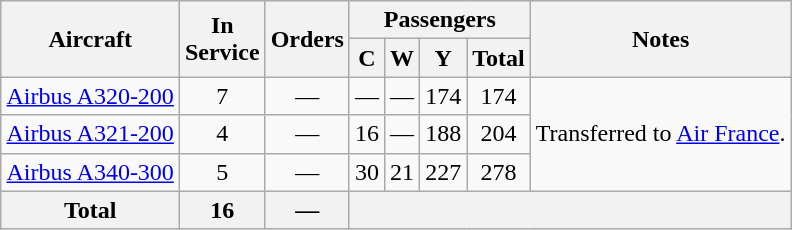<table class="wikitable" style="border-collapse:collapse; text-align:center; margin-left: auto; margin-right: auto; margin: auto;">
<tr>
<th rowspan="2">Aircraft</th>
<th rowspan="2">In<br>Service</th>
<th rowspan="2">Orders</th>
<th colspan="4">Passengers</th>
<th rowspan="2">Notes</th>
</tr>
<tr>
<th><abbr>C</abbr></th>
<th><abbr>W</abbr></th>
<th><abbr>Y</abbr></th>
<th>Total</th>
</tr>
<tr>
<td><a href='#'>Airbus A320-200</a></td>
<td>7</td>
<td>—</td>
<td>—</td>
<td>—</td>
<td>174</td>
<td>174</td>
<td rowspan="3">Transferred to <a href='#'>Air France</a>.</td>
</tr>
<tr>
<td><a href='#'>Airbus A321-200</a></td>
<td>4</td>
<td>—</td>
<td>16</td>
<td>—</td>
<td>188</td>
<td>204</td>
</tr>
<tr>
<td><a href='#'>Airbus A340-300</a></td>
<td>5</td>
<td>—</td>
<td>30</td>
<td>21</td>
<td>227</td>
<td>278</td>
</tr>
<tr>
<th>Total</th>
<th>16</th>
<th>—</th>
<th colspan="5"></th>
</tr>
</table>
